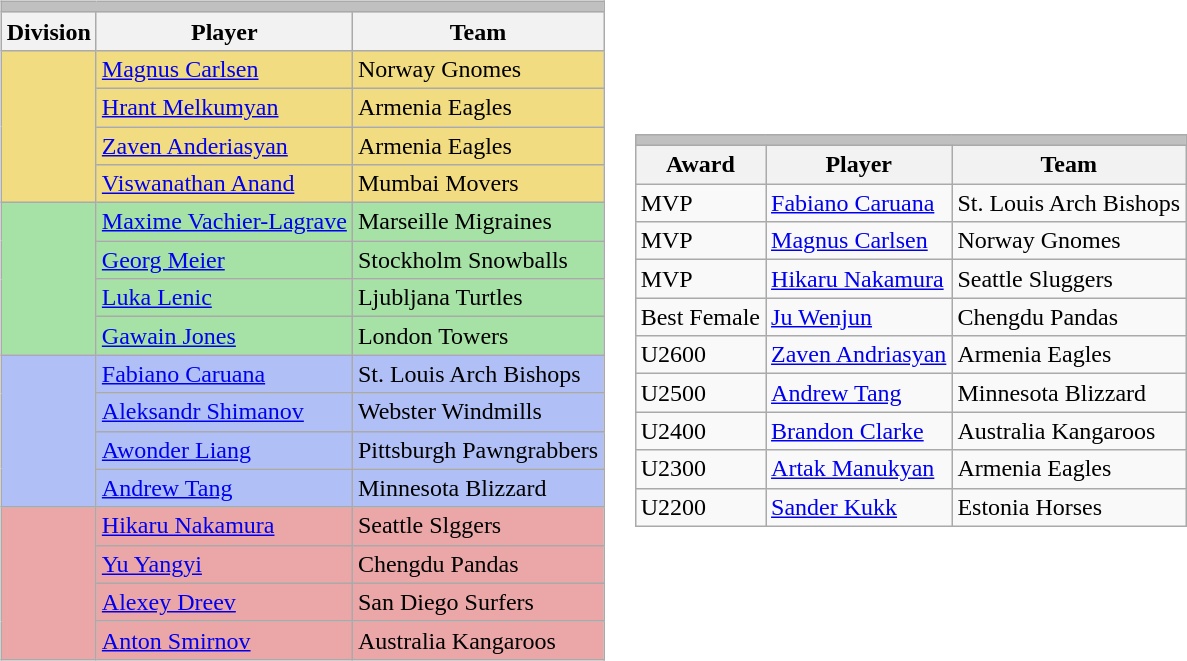<table>
<tr>
<td valign="left"><br><table class="wikitable">
<tr>
<td colspan="3" style="background:silver;"><strong></strong></td>
</tr>
<tr>
<th>Division</th>
<th>Player</th>
<th>Team</th>
</tr>
<tr style="background:#f2dc81;">
<td rowspan="4"></td>
<td> <a href='#'>Magnus Carlsen</a></td>
<td> Norway Gnomes</td>
</tr>
<tr style="background:#f2dc81;">
<td> <a href='#'>Hrant Melkumyan</a></td>
<td> Armenia Eagles</td>
</tr>
<tr style="background:#f2dc81;">
<td> <a href='#'>Zaven Anderiasyan</a></td>
<td> Armenia Eagles</td>
</tr>
<tr style="background:#f2dc81;">
<td> <a href='#'>Viswanathan Anand</a></td>
<td> Mumbai Movers</td>
</tr>
<tr style="background:#a6e1a6;">
<td rowspan="4"></td>
<td> <a href='#'>Maxime Vachier-Lagrave</a></td>
<td> Marseille Migraines</td>
</tr>
<tr style="background:#a6e1a6;">
<td> <a href='#'>Georg Meier</a></td>
<td> Stockholm Snowballs</td>
</tr>
<tr style="background:#a6e1a6;">
<td> <a href='#'>Luka Lenic</a></td>
<td> Ljubljana Turtles</td>
</tr>
<tr style="background:#a6e1a6;">
<td> <a href='#'>Gawain Jones</a></td>
<td> London Towers</td>
</tr>
<tr style="background:#b0c0f6;">
<td rowspan="4"></td>
<td> <a href='#'>Fabiano Caruana</a></td>
<td> St. Louis Arch Bishops</td>
</tr>
<tr style="background:#b0c0f6;">
<td> <a href='#'>Aleksandr Shimanov</a></td>
<td> Webster Windmills</td>
</tr>
<tr style="background:#b0c0f6;">
<td> <a href='#'>Awonder Liang</a></td>
<td> Pittsburgh Pawngrabbers</td>
</tr>
<tr style="background:#b0c0f6;">
<td> <a href='#'>Andrew Tang</a></td>
<td> Minnesota Blizzard</td>
</tr>
<tr style="background:#eba7a7;">
<td rowspan="4"></td>
<td> <a href='#'>Hikaru Nakamura</a></td>
<td> Seattle Slggers</td>
</tr>
<tr style="background:#eba7a7;">
<td> <a href='#'>Yu Yangyi</a></td>
<td> Chengdu Pandas</td>
</tr>
<tr style="background:#eba7a7;">
<td> <a href='#'>Alexey Dreev</a></td>
<td> San Diego Surfers</td>
</tr>
<tr style="background:#eba7a7;">
<td> <a href='#'>Anton Smirnov</a></td>
<td> Australia Kangaroos</td>
</tr>
</table>
</td>
<td valign="left"><br><table class="wikitable">
<tr>
<td colspan="3" style="background:silver;"><strong></strong></td>
</tr>
<tr>
<th>Award</th>
<th>Player</th>
<th>Team</th>
</tr>
<tr>
<td>MVP </td>
<td> <a href='#'>Fabiano Caruana</a></td>
<td> St. Louis Arch Bishops</td>
</tr>
<tr>
<td>MVP </td>
<td> <a href='#'>Magnus Carlsen</a></td>
<td> Norway Gnomes</td>
</tr>
<tr>
<td>MVP </td>
<td> <a href='#'>Hikaru Nakamura</a></td>
<td> Seattle Sluggers</td>
</tr>
<tr>
<td>Best Female</td>
<td> <a href='#'>Ju Wenjun</a></td>
<td> Chengdu Pandas</td>
</tr>
<tr>
<td>U2600</td>
<td> <a href='#'>Zaven Andriasyan</a></td>
<td> Armenia Eagles</td>
</tr>
<tr>
<td>U2500</td>
<td> <a href='#'>Andrew Tang</a></td>
<td> Minnesota Blizzard</td>
</tr>
<tr>
<td>U2400</td>
<td> <a href='#'>Brandon Clarke</a></td>
<td> Australia Kangaroos</td>
</tr>
<tr>
<td>U2300</td>
<td> <a href='#'>Artak Manukyan</a></td>
<td> Armenia Eagles</td>
</tr>
<tr>
<td>U2200</td>
<td> <a href='#'>Sander Kukk</a></td>
<td> Estonia Horses</td>
</tr>
</table>
</td>
</tr>
</table>
